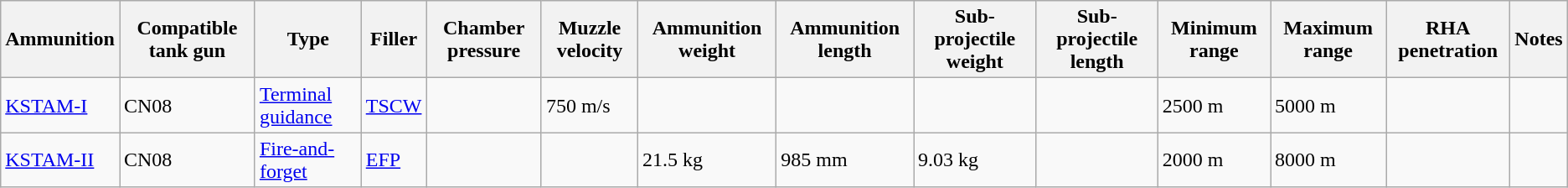<table class="wikitable">
<tr>
<th>Ammunition</th>
<th>Compatible tank gun</th>
<th>Type</th>
<th>Filler</th>
<th>Chamber pressure</th>
<th>Muzzle velocity</th>
<th>Ammunition weight</th>
<th>Ammunition length</th>
<th>Sub-projectile weight</th>
<th>Sub-projectile length</th>
<th>Minimum range</th>
<th>Maximum range</th>
<th>RHA penetration</th>
<th>Notes</th>
</tr>
<tr>
<td><a href='#'>KSTAM-I</a></td>
<td>CN08</td>
<td><a href='#'>Terminal guidance</a></td>
<td><a href='#'>TSCW</a></td>
<td></td>
<td>750 m/s</td>
<td></td>
<td></td>
<td></td>
<td></td>
<td>2500 m</td>
<td>5000 m</td>
<td></td>
<td></td>
</tr>
<tr>
<td><a href='#'>KSTAM-II</a></td>
<td>CN08</td>
<td><a href='#'>Fire-and-forget</a></td>
<td><a href='#'>EFP</a></td>
<td></td>
<td></td>
<td>21.5 kg</td>
<td>985 mm</td>
<td>9.03 kg</td>
<td></td>
<td>2000 m</td>
<td>8000 m</td>
<td></td>
<td></td>
</tr>
</table>
